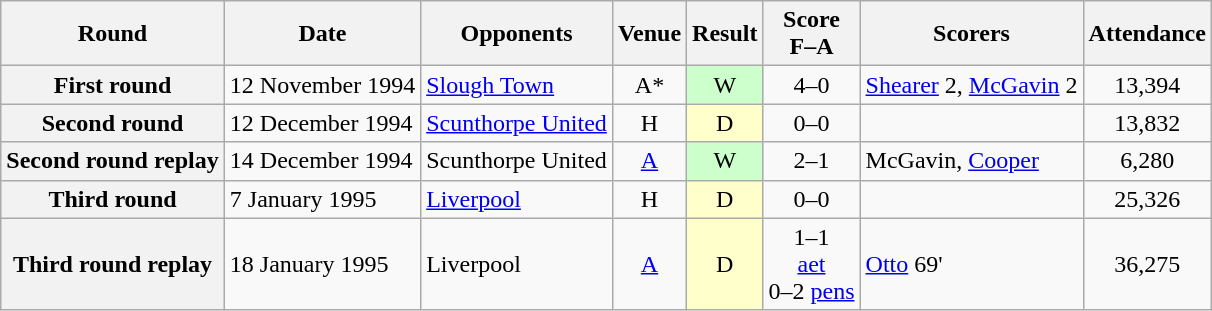<table class="wikitable plainrowheaders" style="text-align:center">
<tr>
<th scope="col">Round</th>
<th scope="col">Date</th>
<th scope="col">Opponents</th>
<th scope="col">Venue</th>
<th scope="col">Result</th>
<th scope="col">Score<br>F–A</th>
<th scope="col">Scorers</th>
<th scope="col">Attendance</th>
</tr>
<tr>
<th scope="row">First round</th>
<td align="left">12 November 1994</td>
<td align="left"><a href='#'>Slough Town</a></td>
<td>A*</td>
<td style="background:#cfc">W</td>
<td>4–0</td>
<td align="left"><a href='#'>Shearer</a> 2, <a href='#'>McGavin</a> 2</td>
<td>13,394</td>
</tr>
<tr>
<th scope="row">Second round</th>
<td align="left">12 December 1994</td>
<td align="left"><a href='#'>Scunthorpe United</a></td>
<td>H</td>
<td style="background:#ffc">D</td>
<td>0–0</td>
<td align="left"></td>
<td>13,832</td>
</tr>
<tr>
<th scope="row">Second round replay</th>
<td align="left">14 December 1994</td>
<td align="left">Scunthorpe United</td>
<td><a href='#'>A</a></td>
<td style="background:#cfc">W</td>
<td>2–1</td>
<td align="left">McGavin, <a href='#'>Cooper</a></td>
<td>6,280</td>
</tr>
<tr>
<th scope="row">Third round</th>
<td align="left">7 January 1995</td>
<td align="left"><a href='#'>Liverpool</a></td>
<td>H</td>
<td style="background:#ffc">D</td>
<td>0–0</td>
<td align="left"></td>
<td>25,326</td>
</tr>
<tr>
<th scope="row">Third round replay</th>
<td align="left">18 January 1995</td>
<td align="left">Liverpool</td>
<td><a href='#'>A</a></td>
<td style="background:#ffc">D</td>
<td>1–1<br><a href='#'>aet</a><br>0–2 <a href='#'>pens</a></td>
<td align="left"><a href='#'>Otto</a> 69'</td>
<td>36,275</td>
</tr>
</table>
